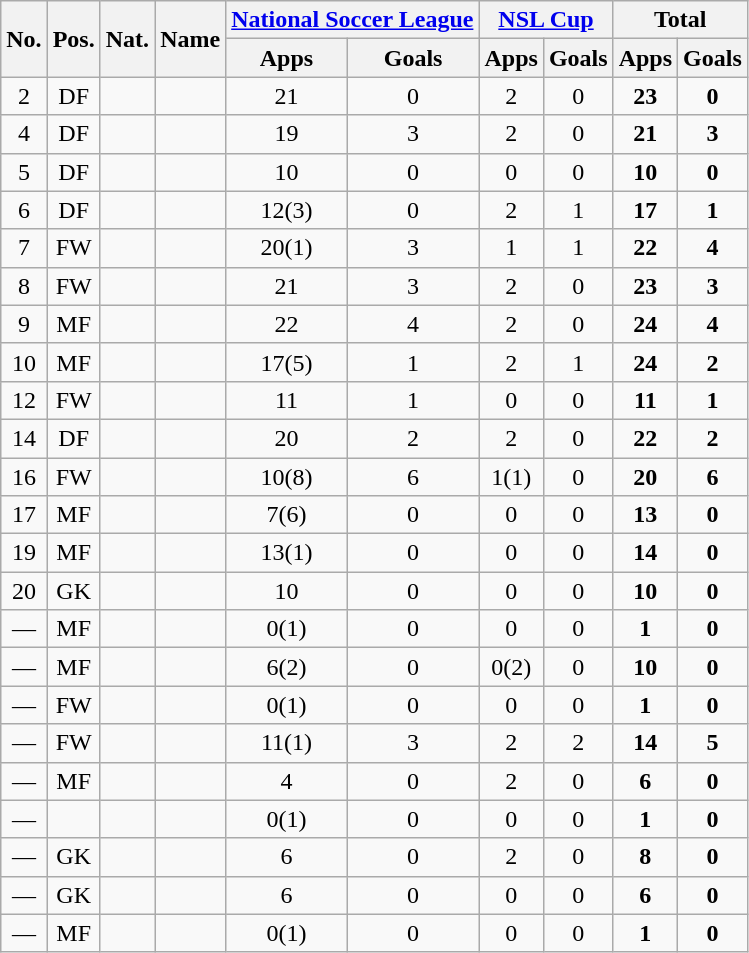<table class="wikitable sortable" style="text-align:center">
<tr>
<th rowspan="2">No.</th>
<th rowspan="2">Pos.</th>
<th rowspan="2">Nat.</th>
<th rowspan="2">Name</th>
<th colspan="2"><a href='#'>National Soccer League</a></th>
<th colspan="2"><a href='#'>NSL Cup</a></th>
<th colspan="2">Total</th>
</tr>
<tr>
<th>Apps</th>
<th>Goals</th>
<th>Apps</th>
<th>Goals</th>
<th>Apps</th>
<th>Goals</th>
</tr>
<tr>
<td>2</td>
<td>DF</td>
<td></td>
<td align=left></td>
<td>21</td>
<td>0</td>
<td>2</td>
<td>0</td>
<td><strong>23</strong></td>
<td><strong>0</strong></td>
</tr>
<tr>
<td>4</td>
<td>DF</td>
<td></td>
<td align=left></td>
<td>19</td>
<td>3</td>
<td>2</td>
<td>0</td>
<td><strong>21</strong></td>
<td><strong>3</strong></td>
</tr>
<tr>
<td>5</td>
<td>DF</td>
<td></td>
<td align=left></td>
<td>10</td>
<td>0</td>
<td>0</td>
<td>0</td>
<td><strong>10</strong></td>
<td><strong>0</strong></td>
</tr>
<tr>
<td>6</td>
<td>DF</td>
<td></td>
<td align=left></td>
<td>12(3)</td>
<td>0</td>
<td>2</td>
<td>1</td>
<td><strong>17</strong></td>
<td><strong>1</strong></td>
</tr>
<tr>
<td>7</td>
<td>FW</td>
<td></td>
<td align=left></td>
<td>20(1)</td>
<td>3</td>
<td>1</td>
<td>1</td>
<td><strong>22</strong></td>
<td><strong>4</strong></td>
</tr>
<tr>
<td>8</td>
<td>FW</td>
<td></td>
<td align=left></td>
<td>21</td>
<td>3</td>
<td>2</td>
<td>0</td>
<td><strong>23</strong></td>
<td><strong>3</strong></td>
</tr>
<tr>
<td>9</td>
<td>MF</td>
<td></td>
<td align=left></td>
<td>22</td>
<td>4</td>
<td>2</td>
<td>0</td>
<td><strong>24</strong></td>
<td><strong>4</strong></td>
</tr>
<tr>
<td>10</td>
<td>MF</td>
<td></td>
<td align=left></td>
<td>17(5)</td>
<td>1</td>
<td>2</td>
<td>1</td>
<td><strong>24</strong></td>
<td><strong>2</strong></td>
</tr>
<tr>
<td>12</td>
<td>FW</td>
<td></td>
<td align=left></td>
<td>11</td>
<td>1</td>
<td>0</td>
<td>0</td>
<td><strong>11</strong></td>
<td><strong>1</strong></td>
</tr>
<tr>
<td>14</td>
<td>DF</td>
<td></td>
<td align=left></td>
<td>20</td>
<td>2</td>
<td>2</td>
<td>0</td>
<td><strong>22</strong></td>
<td><strong>2</strong></td>
</tr>
<tr>
<td>16</td>
<td>FW</td>
<td></td>
<td align=left></td>
<td>10(8)</td>
<td>6</td>
<td>1(1)</td>
<td>0</td>
<td><strong>20</strong></td>
<td><strong>6</strong></td>
</tr>
<tr>
<td>17</td>
<td>MF</td>
<td></td>
<td align=left></td>
<td>7(6)</td>
<td>0</td>
<td>0</td>
<td>0</td>
<td><strong>13</strong></td>
<td><strong>0</strong></td>
</tr>
<tr>
<td>19</td>
<td>MF</td>
<td></td>
<td align=left></td>
<td>13(1)</td>
<td>0</td>
<td>0</td>
<td>0</td>
<td><strong>14</strong></td>
<td><strong>0</strong></td>
</tr>
<tr>
<td>20</td>
<td>GK</td>
<td></td>
<td align=left></td>
<td>10</td>
<td>0</td>
<td>0</td>
<td>0</td>
<td><strong>10</strong></td>
<td><strong>0</strong></td>
</tr>
<tr>
<td>—</td>
<td>MF</td>
<td></td>
<td align=left></td>
<td>0(1)</td>
<td>0</td>
<td>0</td>
<td>0</td>
<td><strong>1</strong></td>
<td><strong>0</strong></td>
</tr>
<tr>
<td>—</td>
<td>MF</td>
<td></td>
<td align=left></td>
<td>6(2)</td>
<td>0</td>
<td>0(2)</td>
<td>0</td>
<td><strong>10</strong></td>
<td><strong>0</strong></td>
</tr>
<tr>
<td>—</td>
<td>FW</td>
<td></td>
<td align=left></td>
<td>0(1)</td>
<td>0</td>
<td>0</td>
<td>0</td>
<td><strong>1</strong></td>
<td><strong>0</strong></td>
</tr>
<tr>
<td>—</td>
<td>FW</td>
<td></td>
<td align=left></td>
<td>11(1)</td>
<td>3</td>
<td>2</td>
<td>2</td>
<td><strong>14</strong></td>
<td><strong>5</strong></td>
</tr>
<tr>
<td>—</td>
<td>MF</td>
<td></td>
<td align=left></td>
<td>4</td>
<td>0</td>
<td>2</td>
<td>0</td>
<td><strong>6</strong></td>
<td><strong>0</strong></td>
</tr>
<tr>
<td>—</td>
<td></td>
<td></td>
<td align=left></td>
<td>0(1)</td>
<td>0</td>
<td>0</td>
<td>0</td>
<td><strong>1</strong></td>
<td><strong>0</strong></td>
</tr>
<tr>
<td>—</td>
<td>GK</td>
<td></td>
<td align=left></td>
<td>6</td>
<td>0</td>
<td>2</td>
<td>0</td>
<td><strong>8</strong></td>
<td><strong>0</strong></td>
</tr>
<tr>
<td>—</td>
<td>GK</td>
<td></td>
<td align=left></td>
<td>6</td>
<td>0</td>
<td>0</td>
<td>0</td>
<td><strong>6</strong></td>
<td><strong>0</strong></td>
</tr>
<tr>
<td>—</td>
<td>MF</td>
<td></td>
<td align=left></td>
<td>0(1)</td>
<td>0</td>
<td>0</td>
<td>0</td>
<td><strong>1</strong></td>
<td><strong>0</strong></td>
</tr>
</table>
